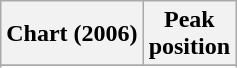<table class="wikitable sortable plainrowheaders" style="text-align:center">
<tr>
<th scope="col">Chart (2006)</th>
<th scope="col">Peak<br>position</th>
</tr>
<tr>
</tr>
<tr>
</tr>
<tr>
</tr>
</table>
